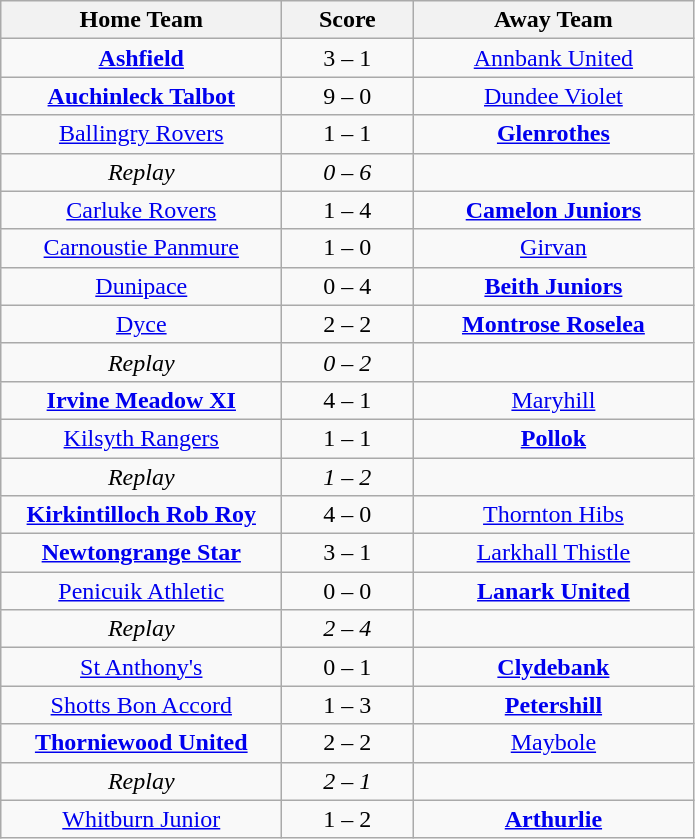<table class="wikitable" style="text-align: center">
<tr>
<th width=180>Home Team</th>
<th width=80>Score</th>
<th width=180>Away Team</th>
</tr>
<tr>
<td><strong><a href='#'>Ashfield</a></strong></td>
<td>3 – 1</td>
<td><a href='#'>Annbank United</a></td>
</tr>
<tr>
<td><strong><a href='#'>Auchinleck Talbot</a></strong></td>
<td>9 – 0</td>
<td><a href='#'>Dundee Violet</a></td>
</tr>
<tr>
<td><a href='#'>Ballingry Rovers</a></td>
<td>1 – 1</td>
<td><strong><a href='#'>Glenrothes</a></strong></td>
</tr>
<tr>
<td><em>Replay</em></td>
<td><em>0 – 6</em></td>
<td></td>
</tr>
<tr>
<td><a href='#'>Carluke Rovers</a></td>
<td>1 – 4</td>
<td><strong><a href='#'>Camelon Juniors</a></strong></td>
</tr>
<tr>
<td><a href='#'>Carnoustie Panmure</a></td>
<td>1 – 0</td>
<td><a href='#'>Girvan</a></td>
</tr>
<tr>
<td><a href='#'>Dunipace</a></td>
<td>0 – 4</td>
<td><strong><a href='#'>Beith Juniors</a></strong></td>
</tr>
<tr>
<td><a href='#'>Dyce</a></td>
<td>2 – 2</td>
<td><strong><a href='#'>Montrose Roselea</a></strong></td>
</tr>
<tr>
<td><em>Replay</em></td>
<td><em>0 – 2</em></td>
<td></td>
</tr>
<tr>
<td><strong><a href='#'>Irvine Meadow XI</a></strong></td>
<td>4 – 1</td>
<td><a href='#'>Maryhill</a></td>
</tr>
<tr>
<td><a href='#'>Kilsyth Rangers</a></td>
<td>1 – 1</td>
<td><strong><a href='#'>Pollok</a></strong></td>
</tr>
<tr>
<td><em>Replay</em></td>
<td><em>1 – 2</em></td>
<td></td>
</tr>
<tr>
<td><strong><a href='#'>Kirkintilloch Rob Roy</a></strong></td>
<td>4 – 0</td>
<td><a href='#'>Thornton Hibs</a></td>
</tr>
<tr>
<td><strong><a href='#'>Newtongrange Star</a></strong></td>
<td>3 – 1</td>
<td><a href='#'>Larkhall Thistle</a></td>
</tr>
<tr>
<td><a href='#'>Penicuik Athletic</a></td>
<td>0 – 0</td>
<td><strong><a href='#'>Lanark United</a></strong></td>
</tr>
<tr>
<td><em>Replay</em></td>
<td><em>2 – 4</em></td>
<td></td>
</tr>
<tr>
<td><a href='#'>St Anthony's</a></td>
<td>0 – 1</td>
<td><strong><a href='#'>Clydebank</a></strong></td>
</tr>
<tr>
<td><a href='#'>Shotts Bon Accord</a></td>
<td>1 – 3</td>
<td><strong><a href='#'>Petershill</a></strong></td>
</tr>
<tr>
<td><strong><a href='#'>Thorniewood United</a></strong></td>
<td>2 – 2</td>
<td><a href='#'>Maybole</a></td>
</tr>
<tr>
<td><em>Replay</em></td>
<td><em> 2 – 1</em></td>
<td></td>
</tr>
<tr>
<td><a href='#'>Whitburn Junior</a></td>
<td>1 – 2</td>
<td><strong><a href='#'>Arthurlie</a></strong></td>
</tr>
</table>
